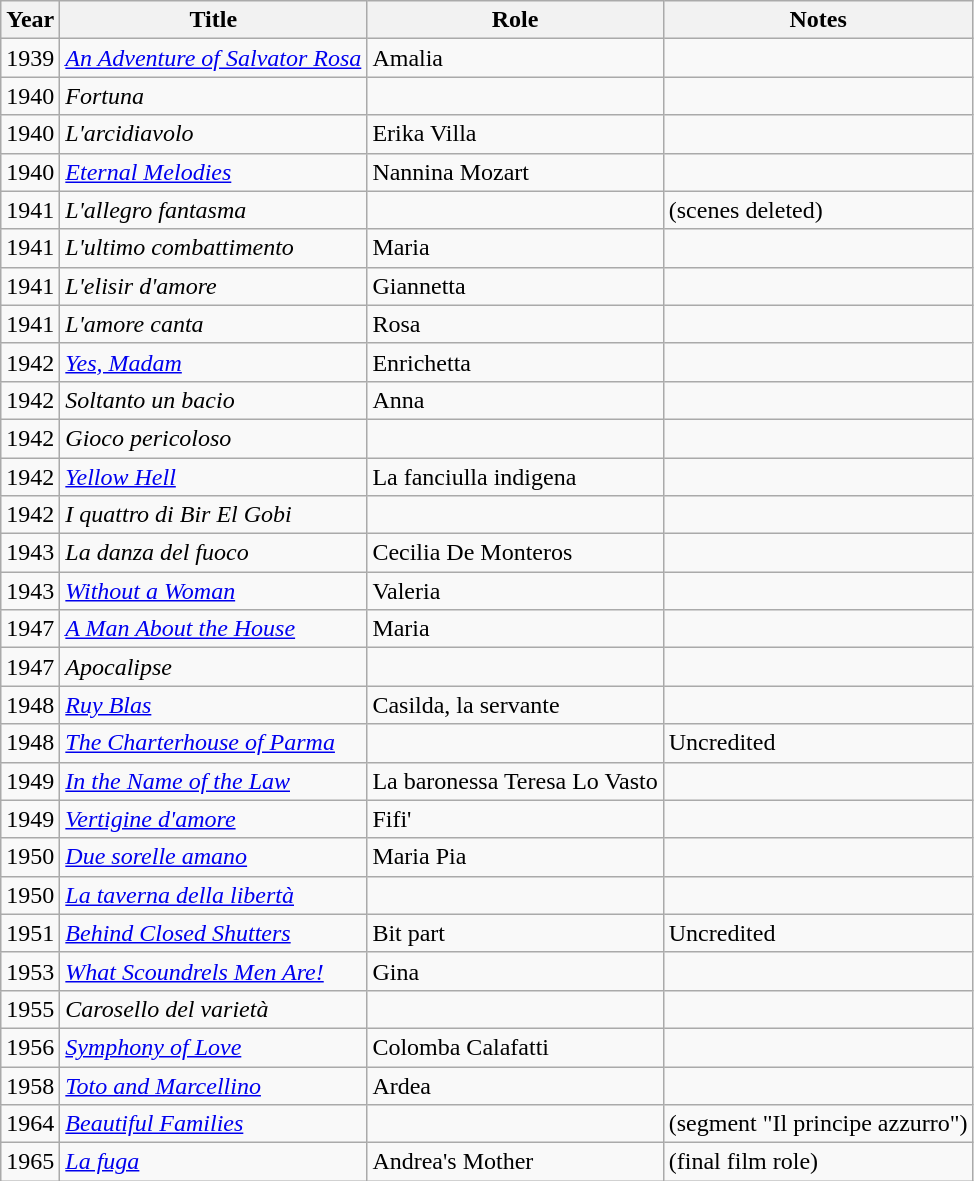<table class="wikitable">
<tr>
<th>Year</th>
<th>Title</th>
<th>Role</th>
<th>Notes</th>
</tr>
<tr>
<td>1939</td>
<td><em><a href='#'>An Adventure of Salvator Rosa</a></em></td>
<td>Amalia</td>
<td></td>
</tr>
<tr>
<td>1940</td>
<td><em>Fortuna</em></td>
<td></td>
<td></td>
</tr>
<tr>
<td>1940</td>
<td><em>L'arcidiavolo</em></td>
<td>Erika Villa</td>
<td></td>
</tr>
<tr>
<td>1940</td>
<td><em><a href='#'>Eternal Melodies</a></em></td>
<td>Nannina Mozart</td>
<td></td>
</tr>
<tr>
<td>1941</td>
<td><em>L'allegro fantasma</em></td>
<td></td>
<td>(scenes deleted)</td>
</tr>
<tr>
<td>1941</td>
<td><em>L'ultimo combattimento</em></td>
<td>Maria</td>
<td></td>
</tr>
<tr>
<td>1941</td>
<td><em>L'elisir d'amore</em></td>
<td>Giannetta</td>
<td></td>
</tr>
<tr>
<td>1941</td>
<td><em>L'amore canta</em></td>
<td>Rosa</td>
<td></td>
</tr>
<tr>
<td>1942</td>
<td><em><a href='#'>Yes, Madam</a></em></td>
<td>Enrichetta</td>
<td></td>
</tr>
<tr>
<td>1942</td>
<td><em>Soltanto un bacio</em></td>
<td>Anna</td>
<td></td>
</tr>
<tr>
<td>1942</td>
<td><em>Gioco pericoloso</em></td>
<td></td>
<td></td>
</tr>
<tr>
<td>1942</td>
<td><em><a href='#'>Yellow Hell</a></em></td>
<td>La fanciulla indigena</td>
<td></td>
</tr>
<tr>
<td>1942</td>
<td><em>I quattro di Bir El Gobi</em></td>
<td></td>
<td></td>
</tr>
<tr>
<td>1943</td>
<td><em>La danza del fuoco</em></td>
<td>Cecilia De Monteros</td>
<td></td>
</tr>
<tr>
<td>1943</td>
<td><em><a href='#'>Without a Woman</a></em></td>
<td>Valeria</td>
<td></td>
</tr>
<tr>
<td>1947</td>
<td><em><a href='#'>A Man About the House</a></em></td>
<td>Maria</td>
<td></td>
</tr>
<tr>
<td>1947</td>
<td><em>Apocalipse</em></td>
<td></td>
<td></td>
</tr>
<tr>
<td>1948</td>
<td><em><a href='#'>Ruy Blas</a></em></td>
<td>Casilda, la servante</td>
<td></td>
</tr>
<tr>
<td>1948</td>
<td><em><a href='#'>The Charterhouse of Parma</a></em></td>
<td></td>
<td>Uncredited</td>
</tr>
<tr>
<td>1949</td>
<td><em><a href='#'>In the Name of the Law</a></em></td>
<td>La baronessa Teresa Lo Vasto</td>
<td></td>
</tr>
<tr>
<td>1949</td>
<td><em><a href='#'>Vertigine d'amore</a></em></td>
<td>Fifi'</td>
<td></td>
</tr>
<tr>
<td>1950</td>
<td><em><a href='#'>Due sorelle amano</a></em></td>
<td>Maria Pia</td>
<td></td>
</tr>
<tr>
<td>1950</td>
<td><em><a href='#'>La taverna della libertà</a></em></td>
<td></td>
<td></td>
</tr>
<tr>
<td>1951</td>
<td><em><a href='#'>Behind Closed Shutters</a></em></td>
<td>Bit part</td>
<td>Uncredited</td>
</tr>
<tr>
<td>1953</td>
<td><em><a href='#'>What Scoundrels Men Are!</a></em></td>
<td>Gina</td>
<td></td>
</tr>
<tr>
<td>1955</td>
<td><em>Carosello del varietà</em></td>
<td></td>
<td></td>
</tr>
<tr>
<td>1956</td>
<td><em><a href='#'>Symphony of Love</a></em></td>
<td>Colomba Calafatti</td>
<td></td>
</tr>
<tr>
<td>1958</td>
<td><em><a href='#'>Toto and Marcellino</a></em></td>
<td>Ardea</td>
<td></td>
</tr>
<tr>
<td>1964</td>
<td><em><a href='#'>Beautiful Families</a></em></td>
<td></td>
<td>(segment "Il principe azzurro")</td>
</tr>
<tr>
<td>1965</td>
<td><em><a href='#'>La fuga</a></em></td>
<td>Andrea's Mother</td>
<td>(final film role)</td>
</tr>
</table>
